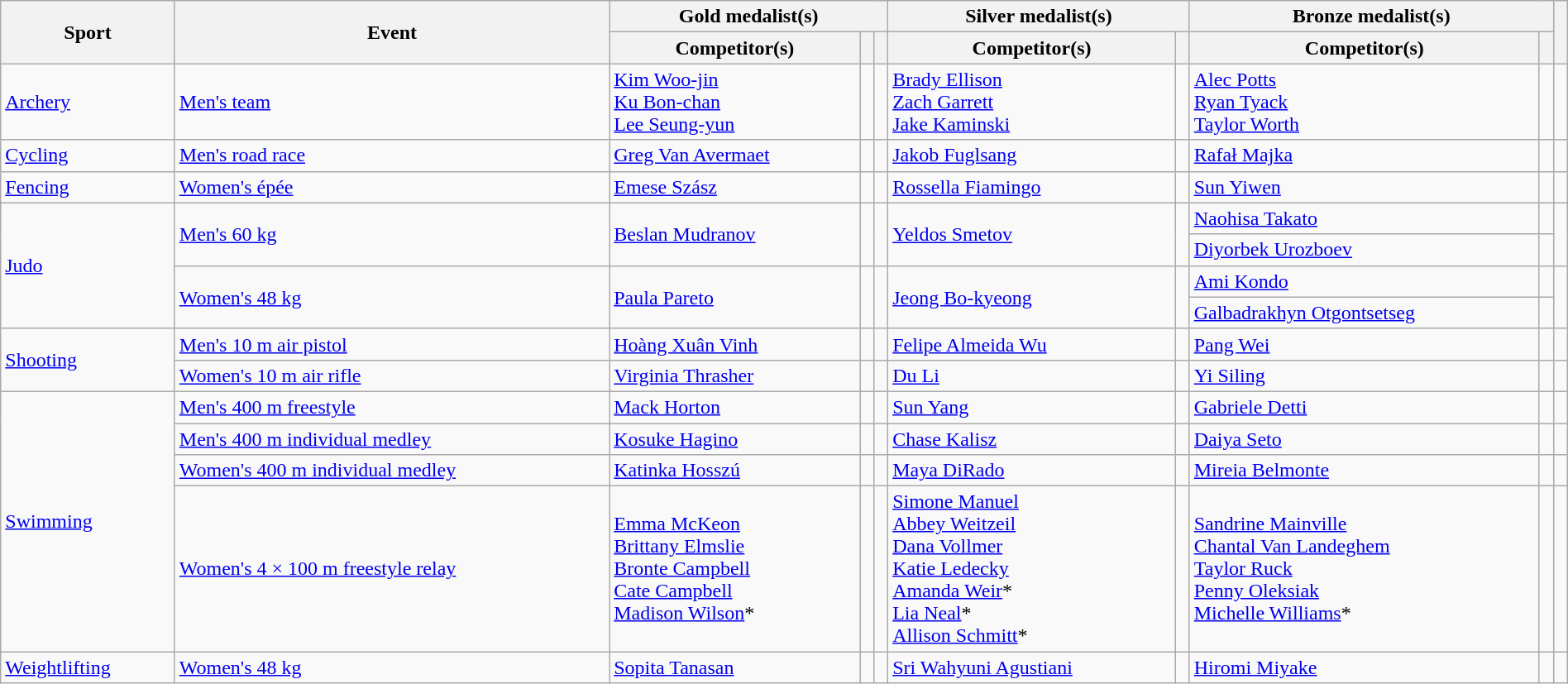<table class="wikitable" style="width:100%;">
<tr>
<th rowspan="2">Sport</th>
<th rowspan="2">Event</th>
<th colspan="3">Gold medalist(s)</th>
<th colspan="2">Silver medalist(s)</th>
<th colspan="2">Bronze medalist(s)</th>
<th rowspan="2"></th>
</tr>
<tr>
<th>Competitor(s)</th>
<th></th>
<th></th>
<th>Competitor(s)</th>
<th></th>
<th>Competitor(s)</th>
<th></th>
</tr>
<tr>
<td><a href='#'>Archery</a></td>
<td><a href='#'>Men's team</a></td>
<td><a href='#'>Kim Woo-jin</a><br><a href='#'>Ku Bon-chan</a><br><a href='#'>Lee Seung-yun</a></td>
<td></td>
<td></td>
<td><a href='#'>Brady Ellison</a><br><a href='#'>Zach Garrett</a><br><a href='#'>Jake Kaminski</a></td>
<td></td>
<td><a href='#'>Alec Potts</a><br><a href='#'>Ryan Tyack</a><br><a href='#'>Taylor Worth</a></td>
<td></td>
<td></td>
</tr>
<tr>
<td><a href='#'>Cycling</a></td>
<td><a href='#'>Men's road race</a></td>
<td style="white-space: nowrap;"><a href='#'>Greg Van Avermaet</a></td>
<td></td>
<td></td>
<td><a href='#'>Jakob Fuglsang</a></td>
<td></td>
<td><a href='#'>Rafał Majka</a></td>
<td></td>
<td></td>
</tr>
<tr>
<td><a href='#'>Fencing</a></td>
<td><a href='#'>Women's épée</a></td>
<td><a href='#'>Emese Szász</a></td>
<td></td>
<td></td>
<td><a href='#'>Rossella Fiamingo</a></td>
<td></td>
<td><a href='#'>Sun Yiwen</a></td>
<td></td>
<td></td>
</tr>
<tr>
<td rowspan="4"><a href='#'>Judo</a></td>
<td rowspan="2"><a href='#'>Men's 60 kg</a></td>
<td rowspan="2"><a href='#'>Beslan Mudranov</a></td>
<td rowspan="2"></td>
<td rowspan="2"></td>
<td rowspan="2"><a href='#'>Yeldos Smetov</a></td>
<td rowspan="2"></td>
<td><a href='#'>Naohisa Takato</a></td>
<td></td>
<td rowspan="2"></td>
</tr>
<tr>
<td><a href='#'>Diyorbek Urozboev</a></td>
<td></td>
</tr>
<tr>
<td rowspan="2"><a href='#'>Women's 48 kg</a></td>
<td rowspan="2"><a href='#'>Paula Pareto</a></td>
<td rowspan="2"></td>
<td rowspan="2"></td>
<td rowspan="2"><a href='#'>Jeong Bo-kyeong</a></td>
<td rowspan="2"></td>
<td><a href='#'>Ami Kondo</a></td>
<td></td>
<td rowspan="2"></td>
</tr>
<tr>
<td style="white-space: nowrap;"><a href='#'>Galbadrakhyn Otgontsetseg</a></td>
<td></td>
</tr>
<tr>
<td rowspan="2"><a href='#'>Shooting</a></td>
<td><a href='#'>Men's 10 m air pistol</a></td>
<td><a href='#'>Hoàng Xuân Vinh</a></td>
<td></td>
<td></td>
<td><a href='#'>Felipe Almeida Wu</a></td>
<td></td>
<td><a href='#'>Pang Wei</a></td>
<td></td>
<td></td>
</tr>
<tr>
<td><a href='#'>Women's 10 m air rifle</a></td>
<td><a href='#'>Virginia Thrasher</a></td>
<td></td>
<td></td>
<td><a href='#'>Du Li</a></td>
<td></td>
<td><a href='#'>Yi Siling</a></td>
<td></td>
<td></td>
</tr>
<tr>
<td rowspan="4"><a href='#'>Swimming</a></td>
<td><a href='#'>Men's 400 m freestyle</a></td>
<td><a href='#'>Mack Horton</a></td>
<td></td>
<td></td>
<td><a href='#'>Sun Yang</a></td>
<td></td>
<td><a href='#'>Gabriele Detti</a></td>
<td></td>
<td></td>
</tr>
<tr>
<td><a href='#'>Men's 400 m individual medley</a></td>
<td><a href='#'>Kosuke Hagino</a></td>
<td></td>
<td></td>
<td><a href='#'>Chase Kalisz</a></td>
<td></td>
<td><a href='#'>Daiya Seto</a></td>
<td></td>
<td></td>
</tr>
<tr>
<td><a href='#'>Women's 400 m individual medley</a></td>
<td><a href='#'>Katinka Hosszú</a></td>
<td></td>
<td></td>
<td><a href='#'>Maya DiRado</a></td>
<td></td>
<td><a href='#'>Mireia Belmonte</a></td>
<td></td>
<td></td>
</tr>
<tr>
<td><a href='#'>Women's 4 × 100 m freestyle relay</a></td>
<td><a href='#'>Emma McKeon</a><br><a href='#'>Brittany Elmslie</a><br><a href='#'>Bronte Campbell</a><br><a href='#'>Cate Campbell</a><br><a href='#'>Madison Wilson</a>*</td>
<td></td>
<td></td>
<td><a href='#'>Simone Manuel</a><br><a href='#'>Abbey Weitzeil</a><br><a href='#'>Dana Vollmer</a><br><a href='#'>Katie Ledecky</a><br><a href='#'>Amanda Weir</a>*<br><a href='#'>Lia Neal</a>*<br><a href='#'>Allison Schmitt</a>*</td>
<td></td>
<td><a href='#'>Sandrine Mainville</a><br><a href='#'>Chantal Van Landeghem</a><br><a href='#'>Taylor Ruck</a><br><a href='#'>Penny Oleksiak</a><br><a href='#'>Michelle Williams</a>*</td>
<td></td>
<td></td>
</tr>
<tr>
<td><a href='#'>Weightlifting</a></td>
<td><a href='#'>Women's 48 kg</a></td>
<td><a href='#'>Sopita Tanasan</a></td>
<td></td>
<td></td>
<td style="white-space: nowrap;"><a href='#'>Sri Wahyuni Agustiani</a></td>
<td></td>
<td><a href='#'>Hiromi Miyake</a></td>
<td></td>
<td></td>
</tr>
</table>
